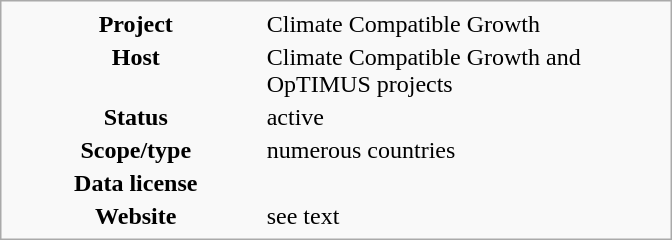<table class="infobox" style="width: 28em">
<tr>
<th style="width: 35%">Project</th>
<td style="width: 55%">Climate Compatible Growth</td>
</tr>
<tr>
<th>Host</th>
<td>Climate Compatible Growth and OpTIMUS projects</td>
</tr>
<tr>
<th>Status</th>
<td>active</td>
</tr>
<tr>
<th>Scope/type</th>
<td>numerous countries</td>
</tr>
<tr>
<th>Data license</th>
<td><a href='#'></a></td>
</tr>
<tr>
<th>Website</th>
<td>see text</td>
</tr>
</table>
